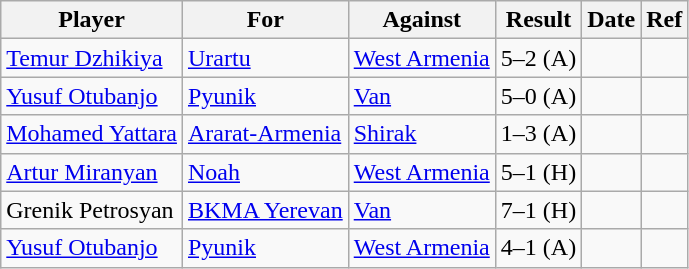<table class="wikitable sortable">
<tr>
<th>Player</th>
<th>For</th>
<th>Against</th>
<th style="text-align:center">Result</th>
<th>Date</th>
<th>Ref</th>
</tr>
<tr>
<td> <a href='#'>Temur Dzhikiya</a></td>
<td><a href='#'>Urartu</a></td>
<td><a href='#'>West Armenia</a></td>
<td style="text-align:center;">5–2 (A)</td>
<td></td>
<td></td>
</tr>
<tr>
<td> <a href='#'>Yusuf Otubanjo</a></td>
<td><a href='#'>Pyunik</a></td>
<td><a href='#'>Van</a></td>
<td style="text-align:center;">5–0 (A)</td>
<td></td>
<td></td>
</tr>
<tr>
<td> <a href='#'>Mohamed Yattara</a></td>
<td><a href='#'>Ararat-Armenia</a></td>
<td><a href='#'>Shirak</a></td>
<td style="text-align:center;">1–3 (A)</td>
<td></td>
<td></td>
</tr>
<tr>
<td> <a href='#'>Artur Miranyan</a></td>
<td><a href='#'>Noah</a></td>
<td><a href='#'>West Armenia</a></td>
<td style="text-align:center;">5–1 (H)</td>
<td></td>
<td></td>
</tr>
<tr>
<td> Grenik Petrosyan</td>
<td><a href='#'>BKMA Yerevan</a></td>
<td><a href='#'>Van</a></td>
<td style="text-align:center;">7–1 (H)</td>
<td></td>
<td></td>
</tr>
<tr>
<td> <a href='#'>Yusuf Otubanjo</a></td>
<td><a href='#'>Pyunik</a></td>
<td><a href='#'>West Armenia</a></td>
<td style="text-align:center;">4–1 (A)</td>
<td></td>
<td></td>
</tr>
</table>
